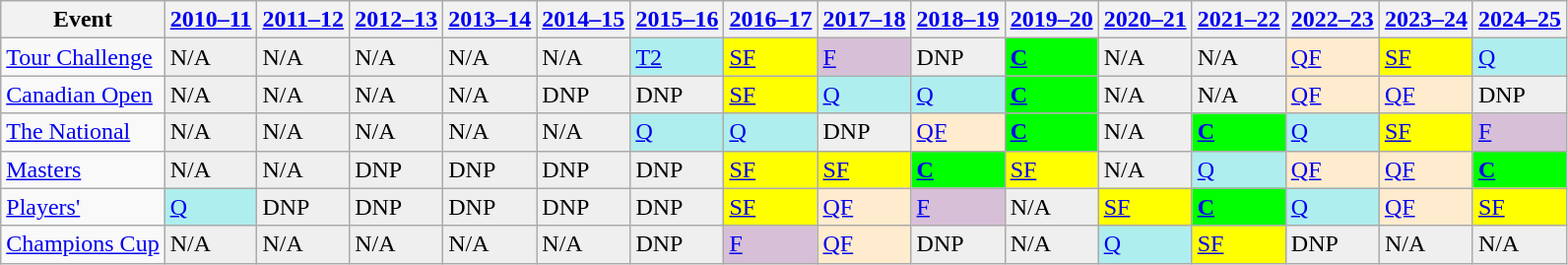<table class="wikitable" border="1">
<tr>
<th>Event</th>
<th><a href='#'>2010–11</a></th>
<th><a href='#'>2011–12</a></th>
<th><a href='#'>2012–13</a></th>
<th><a href='#'>2013–14</a></th>
<th><a href='#'>2014–15</a></th>
<th><a href='#'>2015–16</a></th>
<th><a href='#'>2016–17</a></th>
<th><a href='#'>2017–18</a></th>
<th><a href='#'>2018–19</a></th>
<th><a href='#'>2019–20</a></th>
<th><a href='#'>2020–21</a></th>
<th><a href='#'>2021–22</a></th>
<th><a href='#'>2022–23</a></th>
<th><a href='#'>2023–24</a></th>
<th><a href='#'>2024–25</a></th>
</tr>
<tr>
<td><a href='#'>Tour Challenge</a></td>
<td style="background:#EFEFEF;">N/A</td>
<td style="background:#EFEFEF;">N/A</td>
<td style="background:#EFEFEF;">N/A</td>
<td style="background:#EFEFEF;">N/A</td>
<td style="background:#EFEFEF;">N/A</td>
<td style="background:#afeeee;"><a href='#'>T2</a></td>
<td style="background:yellow;"><a href='#'>SF</a></td>
<td style="background:thistle;"><a href='#'>F</a></td>
<td style="background:#EFEFEF;">DNP</td>
<td style="background:#0f0;"><strong><a href='#'>C</a></strong></td>
<td style="background:#EFEFEF;">N/A</td>
<td style="background:#EFEFEF;">N/A</td>
<td style="background:#ffebcd;"><a href='#'>QF</a></td>
<td style="background:yellow;"><a href='#'>SF</a></td>
<td style="background:#afeeee;"><a href='#'>Q</a></td>
</tr>
<tr>
<td><a href='#'>Canadian Open</a></td>
<td style="background:#EFEFEF;">N/A</td>
<td style="background:#EFEFEF;">N/A</td>
<td style="background:#EFEFEF;">N/A</td>
<td style="background:#EFEFEF;">N/A</td>
<td style="background:#EFEFEF;">DNP</td>
<td style="background:#EFEFEF;">DNP</td>
<td style="background:yellow;"><a href='#'>SF</a></td>
<td style="background:#afeeee;"><a href='#'>Q</a></td>
<td style="background:#afeeee;"><a href='#'>Q</a></td>
<td style="background:#0f0;"><strong><a href='#'>C</a></strong></td>
<td style="background:#EFEFEF;">N/A</td>
<td style="background:#EFEFEF;">N/A</td>
<td style="background:#ffebcd;"><a href='#'>QF</a></td>
<td style="background:#ffebcd;"><a href='#'>QF</a></td>
<td style="background:#EFEFEF;">DNP</td>
</tr>
<tr>
<td><a href='#'>The National</a></td>
<td style="background:#EFEFEF;">N/A</td>
<td style="background:#EFEFEF;">N/A</td>
<td style="background:#EFEFEF;">N/A</td>
<td style="background:#EFEFEF;">N/A</td>
<td style="background:#EFEFEF;">N/A</td>
<td style="background:#afeeee;"><a href='#'>Q</a></td>
<td style="background:#afeeee;"><a href='#'>Q</a></td>
<td style="background:#EFEFEF;">DNP</td>
<td style="background:#ffebcd;"><a href='#'>QF</a></td>
<td style="background:#0f0;"><strong><a href='#'>C</a></strong></td>
<td style="background:#EFEFEF;">N/A</td>
<td style="background:#0f0;"><strong><a href='#'>C</a></strong></td>
<td style="background:#afeeee;"><a href='#'>Q</a></td>
<td style="background:yellow;"><a href='#'>SF</a></td>
<td style="background:thistle;"><a href='#'>F</a></td>
</tr>
<tr>
<td><a href='#'>Masters</a></td>
<td style="background:#EFEFEF;">N/A</td>
<td style="background:#EFEFEF;">N/A</td>
<td style="background:#EFEFEF;">DNP</td>
<td style="background:#EFEFEF;">DNP</td>
<td style="background:#EFEFEF;">DNP</td>
<td style="background:#EFEFEF;">DNP</td>
<td style="background:yellow;"><a href='#'>SF</a></td>
<td style="background:yellow;"><a href='#'>SF</a></td>
<td style="background:#0f0;"><strong><a href='#'>C</a></strong></td>
<td style="background:yellow;"><a href='#'>SF</a></td>
<td style="background:#EFEFEF;">N/A</td>
<td style="background:#afeeee;"><a href='#'>Q</a></td>
<td style="background:#ffebcd;"><a href='#'>QF</a></td>
<td style="background:#ffebcd;"><a href='#'>QF</a></td>
<td style="background:#0f0;"><strong><a href='#'>C</a></strong></td>
</tr>
<tr>
<td><a href='#'>Players'</a></td>
<td style="background:#afeeee;"><a href='#'>Q</a></td>
<td style="background:#EFEFEF;">DNP</td>
<td style="background:#EFEFEF;">DNP</td>
<td style="background:#EFEFEF;">DNP</td>
<td style="background:#EFEFEF;">DNP</td>
<td style="background:#EFEFEF;">DNP</td>
<td style="background:yellow;"><a href='#'>SF</a></td>
<td style="background:#ffebcd;"><a href='#'>QF</a></td>
<td style="background:thistle;"><a href='#'>F</a></td>
<td style="background:#EFEFEF;">N/A</td>
<td style="background:yellow;"><a href='#'>SF</a></td>
<td style="background:#0f0;"><strong><a href='#'>C</a></strong></td>
<td style="background:#afeeee;"><a href='#'>Q</a></td>
<td style="background:#ffebcd;"><a href='#'>QF</a></td>
<td style="background:yellow;"><a href='#'>SF</a></td>
</tr>
<tr>
<td><a href='#'>Champions Cup</a></td>
<td style="background:#EFEFEF;">N/A</td>
<td style="background:#EFEFEF;">N/A</td>
<td style="background:#EFEFEF;">N/A</td>
<td style="background:#EFEFEF;">N/A</td>
<td style="background:#EFEFEF;">N/A</td>
<td style="background:#EFEFEF;">DNP</td>
<td style="background:thistle;"><a href='#'>F</a></td>
<td style="background:#ffebcd;"><a href='#'>QF</a></td>
<td style="background:#EFEFEF;">DNP</td>
<td style="background:#EFEFEF;">N/A</td>
<td style="background:#afeeee;"><a href='#'>Q</a></td>
<td style="background:yellow;"><a href='#'>SF</a></td>
<td style="background:#EFEFEF;">DNP</td>
<td style="background:#EFEFEF;">N/A</td>
<td style="background:#EFEFEF;">N/A</td>
</tr>
</table>
